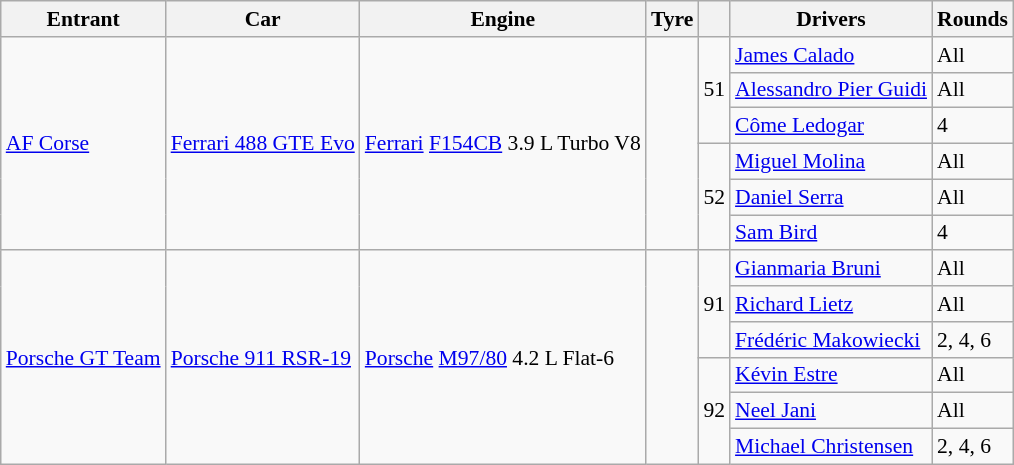<table class="wikitable" style="font-size: 90%">
<tr>
<th>Entrant</th>
<th>Car</th>
<th>Engine</th>
<th>Tyre</th>
<th></th>
<th>Drivers</th>
<th>Rounds</th>
</tr>
<tr>
<td rowspan="6"> <a href='#'>AF Corse</a></td>
<td rowspan="6"><a href='#'>Ferrari 488 GTE Evo</a></td>
<td rowspan="6"><a href='#'>Ferrari</a> <a href='#'>F154CB</a> 3.9 L Turbo V8</td>
<td rowspan="6"></td>
<td rowspan="3" align="center">51</td>
<td> <a href='#'>James Calado</a></td>
<td>All</td>
</tr>
<tr>
<td> <a href='#'>Alessandro Pier Guidi</a></td>
<td>All</td>
</tr>
<tr>
<td> <a href='#'>Côme Ledogar</a></td>
<td>4</td>
</tr>
<tr>
<td rowspan="3" align="center">52</td>
<td> <a href='#'>Miguel Molina</a></td>
<td>All</td>
</tr>
<tr>
<td> <a href='#'>Daniel Serra</a></td>
<td>All</td>
</tr>
<tr>
<td> <a href='#'>Sam Bird</a></td>
<td>4</td>
</tr>
<tr>
<td rowspan="6"> <a href='#'>Porsche GT Team</a></td>
<td rowspan="6"><a href='#'>Porsche 911 RSR-19</a></td>
<td rowspan="6"><a href='#'>Porsche</a> <a href='#'>M97/80</a> 4.2 L Flat-6</td>
<td rowspan="6"></td>
<td rowspan="3" align="center">91</td>
<td> <a href='#'>Gianmaria Bruni</a></td>
<td>All</td>
</tr>
<tr>
<td> <a href='#'>Richard Lietz</a></td>
<td>All</td>
</tr>
<tr>
<td> <a href='#'>Frédéric Makowiecki</a></td>
<td>2, 4, 6</td>
</tr>
<tr>
<td rowspan="3" align="center">92</td>
<td> <a href='#'>Kévin Estre</a></td>
<td>All</td>
</tr>
<tr>
<td> <a href='#'>Neel Jani</a></td>
<td>All</td>
</tr>
<tr>
<td> <a href='#'>Michael Christensen</a></td>
<td>2, 4, 6</td>
</tr>
</table>
